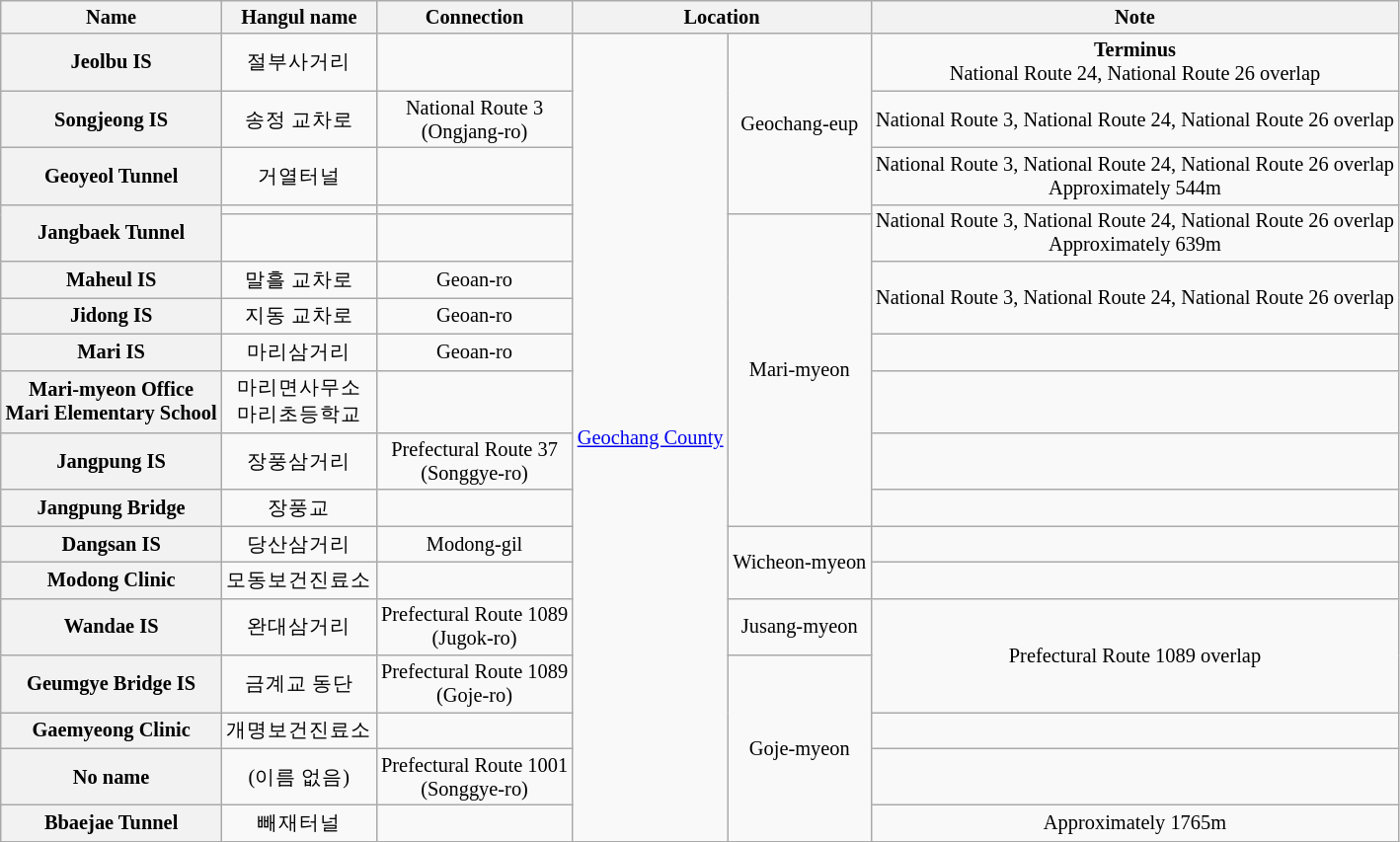<table class="wikitable" style="font-size: 85%; text-align: center;">
<tr>
<th>Name </th>
<th>Hangul name</th>
<th>Connection</th>
<th colspan="2">Location</th>
<th>Note</th>
</tr>
<tr>
<th>Jeolbu IS</th>
<td>절부사거리</td>
<td></td>
<td rowspan=18><a href='#'>Geochang County</a></td>
<td rowspan=4>Geochang-eup</td>
<td><strong>Terminus</strong><br>National Route 24, National Route 26 overlap</td>
</tr>
<tr>
<th>Songjeong IS</th>
<td>송정 교차로</td>
<td>National Route 3<br>(Ongjang-ro)</td>
<td>National Route 3, National Route 24, National Route 26 overlap</td>
</tr>
<tr>
<th>Geoyeol Tunnel</th>
<td>거열터널</td>
<td></td>
<td>National Route 3, National Route 24, National Route 26 overlap<br>Approximately 544m</td>
</tr>
<tr>
<th rowspan=2>Jangbaek Tunnel</th>
<td></td>
<td></td>
<td rowspan=2>National Route 3, National Route 24, National Route 26 overlap<br>Approximately 639m</td>
</tr>
<tr>
<td></td>
<td></td>
<td rowspan=7>Mari-myeon</td>
</tr>
<tr>
<th>Maheul IS</th>
<td>말흘 교차로</td>
<td>Geoan-ro</td>
<td rowspan=2>National Route 3, National Route 24, National Route 26 overlap</td>
</tr>
<tr>
<th>Jidong IS</th>
<td>지동 교차로</td>
<td>Geoan-ro</td>
</tr>
<tr>
<th>Mari IS</th>
<td>마리삼거리</td>
<td>Geoan-ro</td>
<td></td>
</tr>
<tr>
<th>Mari-myeon Office<br>Mari Elementary School</th>
<td>마리면사무소<br>마리초등학교</td>
<td></td>
<td></td>
</tr>
<tr>
<th>Jangpung IS</th>
<td>장풍삼거리</td>
<td>Prefectural Route 37<br>(Songgye-ro)</td>
<td></td>
</tr>
<tr>
<th>Jangpung Bridge</th>
<td>장풍교</td>
<td></td>
<td></td>
</tr>
<tr>
<th>Dangsan IS</th>
<td>당산삼거리</td>
<td>Modong-gil</td>
<td rowspan=2>Wicheon-myeon</td>
<td></td>
</tr>
<tr>
<th>Modong Clinic</th>
<td>모동보건진료소</td>
<td></td>
<td></td>
</tr>
<tr>
<th>Wandae IS</th>
<td>완대삼거리</td>
<td>Prefectural Route 1089<br>(Jugok-ro)</td>
<td>Jusang-myeon</td>
<td rowspan=2>Prefectural Route 1089 overlap</td>
</tr>
<tr>
<th>Geumgye Bridge IS</th>
<td>금계교 동단</td>
<td>Prefectural Route 1089<br>(Goje-ro)</td>
<td rowspan=4>Goje-myeon</td>
</tr>
<tr>
<th>Gaemyeong Clinic</th>
<td>개명보건진료소</td>
<td></td>
<td></td>
</tr>
<tr>
<th>No name</th>
<td>(이름 없음)</td>
<td>Prefectural Route 1001<br>(Songgye-ro)</td>
<td></td>
</tr>
<tr>
<th>Bbaejae Tunnel</th>
<td>빼재터널</td>
<td></td>
<td>Approximately 1765m</td>
</tr>
<tr>
</tr>
</table>
